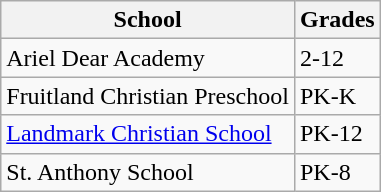<table class="wikitable">
<tr>
<th>School</th>
<th>Grades</th>
</tr>
<tr>
<td>Ariel Dear Academy</td>
<td>2-12</td>
</tr>
<tr>
<td>Fruitland Christian Preschool</td>
<td>PK-K</td>
</tr>
<tr>
<td><a href='#'>Landmark Christian School</a></td>
<td>PK-12</td>
</tr>
<tr>
<td>St. Anthony School</td>
<td>PK-8</td>
</tr>
</table>
